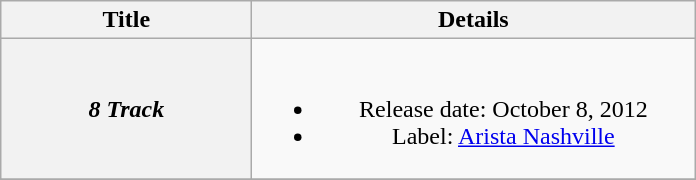<table class="wikitable plainrowheaders" style="text-align:center;">
<tr>
<th style="width:10em;">Title</th>
<th style="width:18em;">Details</th>
</tr>
<tr>
<th scope="row"><em>8 Track</em></th>
<td><br><ul><li>Release date: October 8, 2012</li><li>Label: <a href='#'>Arista Nashville</a></li></ul></td>
</tr>
<tr>
</tr>
</table>
